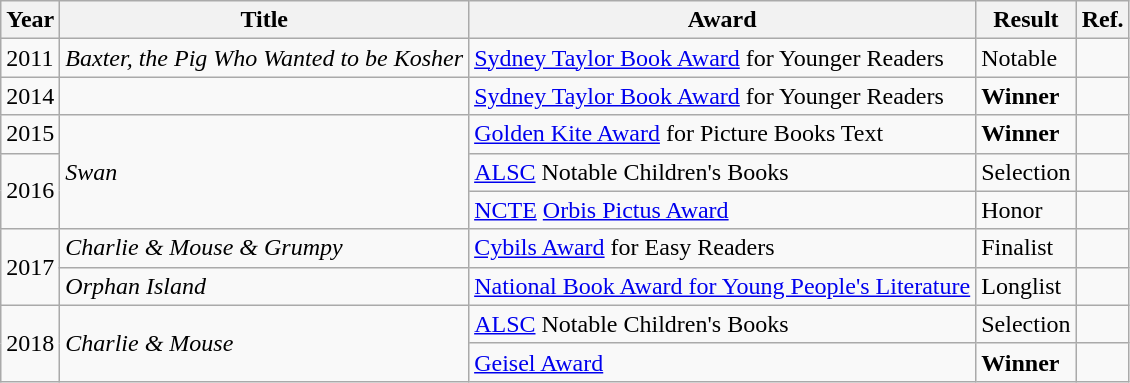<table class="wikitable sortable mw-collapsible">
<tr>
<th>Year</th>
<th>Title</th>
<th>Award</th>
<th>Result</th>
<th>Ref.</th>
</tr>
<tr>
<td>2011</td>
<td><em>Baxter, the Pig Who Wanted to be Kosher</em></td>
<td><a href='#'>Sydney Taylor Book Award</a> for Younger Readers</td>
<td>Notable</td>
<td></td>
</tr>
<tr>
<td>2014</td>
<td><em></em></td>
<td><a href='#'>Sydney Taylor Book Award</a> for Younger Readers</td>
<td><strong>Winner</strong></td>
<td></td>
</tr>
<tr>
<td>2015</td>
<td rowspan="3"><em>Swan</em></td>
<td><a href='#'>Golden Kite Award</a> for Picture Books Text</td>
<td><strong>Winner</strong></td>
<td></td>
</tr>
<tr>
<td rowspan="2">2016</td>
<td><a href='#'>ALSC</a> Notable Children's Books</td>
<td>Selection</td>
<td></td>
</tr>
<tr>
<td><a href='#'>NCTE</a> <a href='#'>Orbis Pictus Award</a></td>
<td>Honor</td>
<td></td>
</tr>
<tr>
<td rowspan="2">2017</td>
<td><em>Charlie & Mouse & Grumpy</em></td>
<td><a href='#'>Cybils Award</a> for Easy Readers</td>
<td>Finalist</td>
<td></td>
</tr>
<tr>
<td><em>Orphan Island</em></td>
<td><a href='#'>National Book Award for Young People's Literature</a></td>
<td>Longlist</td>
<td></td>
</tr>
<tr>
<td rowspan="2">2018</td>
<td rowspan="2"><em>Charlie & Mouse</em></td>
<td><a href='#'>ALSC</a> Notable Children's Books</td>
<td>Selection</td>
<td></td>
</tr>
<tr>
<td><a href='#'>Geisel Award</a></td>
<td><strong>Winner</strong></td>
<td></td>
</tr>
</table>
